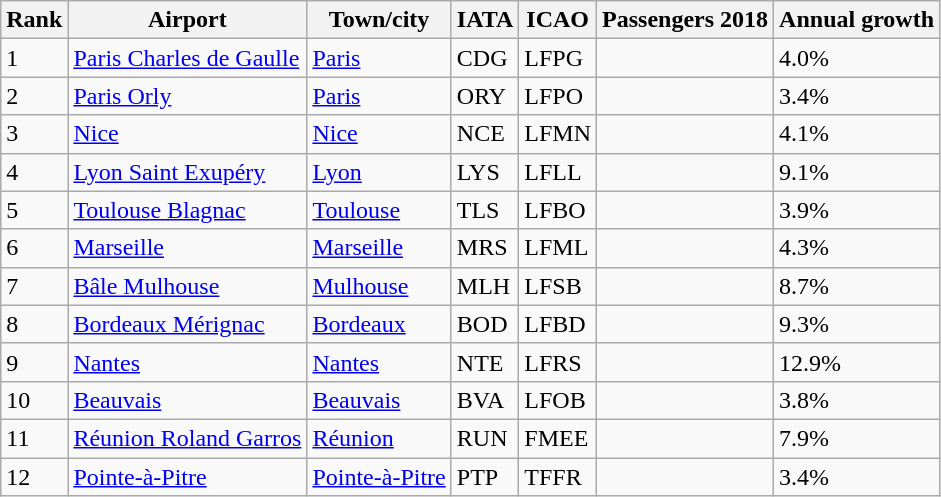<table class="wikitable sortable">
<tr>
<th>Rank</th>
<th>Airport</th>
<th>Town/city</th>
<th>IATA</th>
<th>ICAO</th>
<th>Passengers 2018</th>
<th>Annual growth</th>
</tr>
<tr>
<td>1</td>
<td><a href='#'>Paris Charles de Gaulle</a></td>
<td><a href='#'>Paris</a></td>
<td>CDG</td>
<td>LFPG</td>
<td style="text-align: right"></td>
<td> 4.0%</td>
</tr>
<tr>
<td>2</td>
<td><a href='#'>Paris Orly</a></td>
<td><a href='#'>Paris</a></td>
<td>ORY</td>
<td>LFPO</td>
<td style="text-align: right"></td>
<td> 3.4%</td>
</tr>
<tr>
<td>3</td>
<td><a href='#'>Nice</a></td>
<td><a href='#'>Nice</a></td>
<td>NCE</td>
<td>LFMN</td>
<td style="text-align: right"></td>
<td> 4.1%</td>
</tr>
<tr>
<td>4</td>
<td><a href='#'>Lyon Saint Exupéry</a></td>
<td><a href='#'>Lyon</a></td>
<td>LYS</td>
<td>LFLL</td>
<td style="text-align: right"></td>
<td> 9.1%</td>
</tr>
<tr>
<td>5</td>
<td><a href='#'>Toulouse Blagnac</a></td>
<td><a href='#'>Toulouse</a></td>
<td>TLS</td>
<td>LFBO</td>
<td style="text-align: right"></td>
<td> 3.9%</td>
</tr>
<tr>
<td>6</td>
<td><a href='#'>Marseille</a></td>
<td><a href='#'>Marseille</a></td>
<td>MRS</td>
<td>LFML</td>
<td style="text-align: right"></td>
<td> 4.3%</td>
</tr>
<tr>
<td>7</td>
<td><a href='#'>Bâle Mulhouse</a></td>
<td><a href='#'>Mulhouse</a></td>
<td>MLH</td>
<td>LFSB</td>
<td style="text-align: right"></td>
<td> 8.7%</td>
</tr>
<tr>
<td>8</td>
<td><a href='#'>Bordeaux Mérignac</a></td>
<td><a href='#'>Bordeaux</a></td>
<td>BOD</td>
<td>LFBD</td>
<td style="text-align: right"></td>
<td> 9.3%</td>
</tr>
<tr>
<td>9</td>
<td><a href='#'>Nantes</a></td>
<td><a href='#'>Nantes</a></td>
<td>NTE</td>
<td>LFRS</td>
<td style="text-align: right"></td>
<td> 12.9%</td>
</tr>
<tr>
<td>10</td>
<td><a href='#'>Beauvais</a></td>
<td><a href='#'>Beauvais</a></td>
<td>BVA</td>
<td>LFOB</td>
<td style="text-align: right"></td>
<td> 3.8%</td>
</tr>
<tr>
<td>11</td>
<td><a href='#'>Réunion Roland Garros</a></td>
<td><a href='#'>Réunion</a></td>
<td>RUN</td>
<td>FMEE</td>
<td style="text-align: right"></td>
<td> 7.9%</td>
</tr>
<tr>
<td>12</td>
<td><a href='#'>Pointe-à-Pitre</a></td>
<td><a href='#'>Pointe-à-Pitre</a></td>
<td>PTP</td>
<td>TFFR</td>
<td style="text-align: right"></td>
<td> 3.4%</td>
</tr>
</table>
